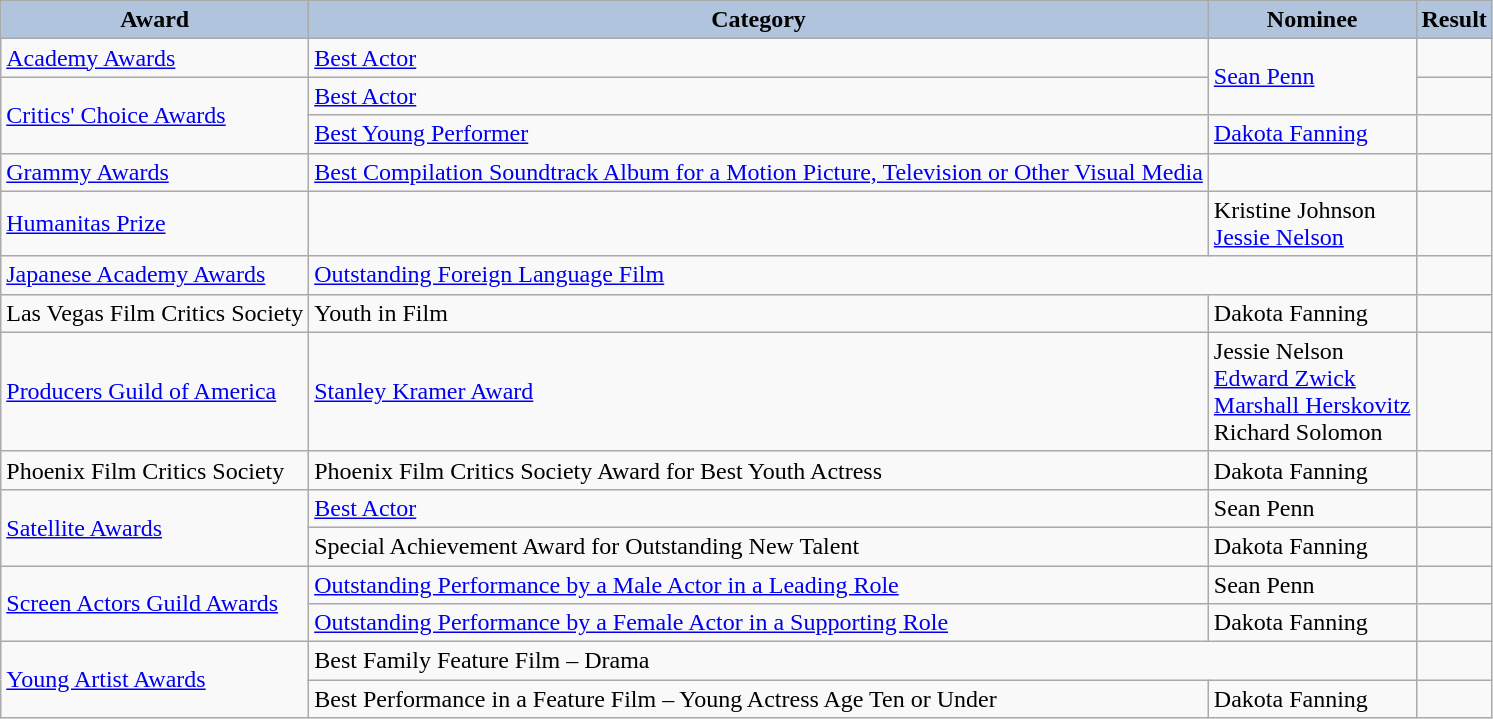<table class="wikitable sortable plainrowheaders">
<tr>
<th style="background:#B0C4DE;">Award</th>
<th style="background:#B0C4DE;">Category</th>
<th style="background:#B0C4DE;">Nominee</th>
<th style="background:#B0C4DE;">Result</th>
</tr>
<tr>
<td><a href='#'>Academy Awards</a></td>
<td><a href='#'>Best Actor</a></td>
<td rowspan="2"><a href='#'>Sean Penn</a></td>
<td></td>
</tr>
<tr>
<td rowspan="2"><a href='#'>Critics' Choice Awards</a></td>
<td><a href='#'>Best Actor</a></td>
<td></td>
</tr>
<tr>
<td><a href='#'>Best Young Performer</a></td>
<td><a href='#'>Dakota Fanning</a></td>
<td></td>
</tr>
<tr>
<td><a href='#'>Grammy Awards</a></td>
<td><a href='#'>Best Compilation Soundtrack Album for a Motion Picture, Television or Other Visual Media</a></td>
<td></td>
<td></td>
</tr>
<tr>
<td><a href='#'>Humanitas Prize</a></td>
<td></td>
<td>Kristine Johnson<br><a href='#'>Jessie Nelson</a></td>
<td></td>
</tr>
<tr>
<td><a href='#'>Japanese Academy Awards</a></td>
<td colspan="2"><a href='#'>Outstanding Foreign Language Film</a></td>
<td></td>
</tr>
<tr>
<td>Las Vegas Film Critics Society</td>
<td>Youth in Film</td>
<td>Dakota Fanning</td>
<td></td>
</tr>
<tr>
<td><a href='#'>Producers Guild of America</a></td>
<td><a href='#'>Stanley Kramer Award</a></td>
<td>Jessie Nelson<br><a href='#'>Edward Zwick</a><br><a href='#'>Marshall Herskovitz</a><br>Richard Solomon</td>
<td></td>
</tr>
<tr>
<td>Phoenix Film Critics Society</td>
<td>Phoenix Film Critics Society Award for Best Youth Actress</td>
<td>Dakota Fanning</td>
<td></td>
</tr>
<tr>
<td rowspan="2"><a href='#'>Satellite Awards</a></td>
<td><a href='#'>Best Actor</a></td>
<td>Sean Penn</td>
<td></td>
</tr>
<tr>
<td>Special Achievement Award for Outstanding New Talent</td>
<td>Dakota Fanning</td>
<td></td>
</tr>
<tr>
<td rowspan="2"><a href='#'>Screen Actors Guild Awards</a></td>
<td><a href='#'>Outstanding Performance by a Male Actor in a Leading Role</a></td>
<td>Sean Penn</td>
<td></td>
</tr>
<tr>
<td><a href='#'>Outstanding Performance by a Female Actor in a Supporting Role</a></td>
<td>Dakota Fanning</td>
<td></td>
</tr>
<tr>
<td rowspan="2"><a href='#'>Young Artist Awards</a></td>
<td colspan="2">Best Family Feature Film – Drama</td>
<td></td>
</tr>
<tr>
<td>Best Performance in a Feature Film – Young Actress Age Ten or Under</td>
<td>Dakota Fanning</td>
<td></td>
</tr>
</table>
